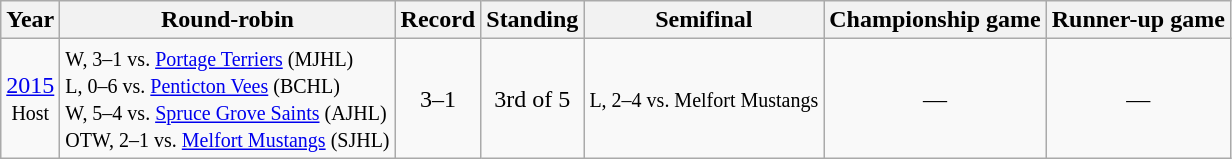<table class="wikitable" style="text-align:center">
<tr>
<th>Year</th>
<th>Round-robin</th>
<th>Record</th>
<th>Standing</th>
<th>Semifinal</th>
<th>Championship game</th>
<th>Runner-up game</th>
</tr>
<tr>
<td><a href='#'>2015</a><br><small>Host</small></td>
<td align=left><small>W, 3–1 vs. <a href='#'>Portage Terriers</a> (MJHL)<br>L, 0–6 vs. <a href='#'>Penticton Vees</a> (BCHL)<br>W, 5–4 vs. <a href='#'>Spruce Grove Saints</a> (AJHL)<br>OTW, 2–1 vs. <a href='#'>Melfort Mustangs</a> (SJHL)</small></td>
<td>3–1</td>
<td>3rd of 5</td>
<td><small>L, 2–4 vs. Melfort Mustangs</small></td>
<td>—</td>
<td>—</td>
</tr>
</table>
